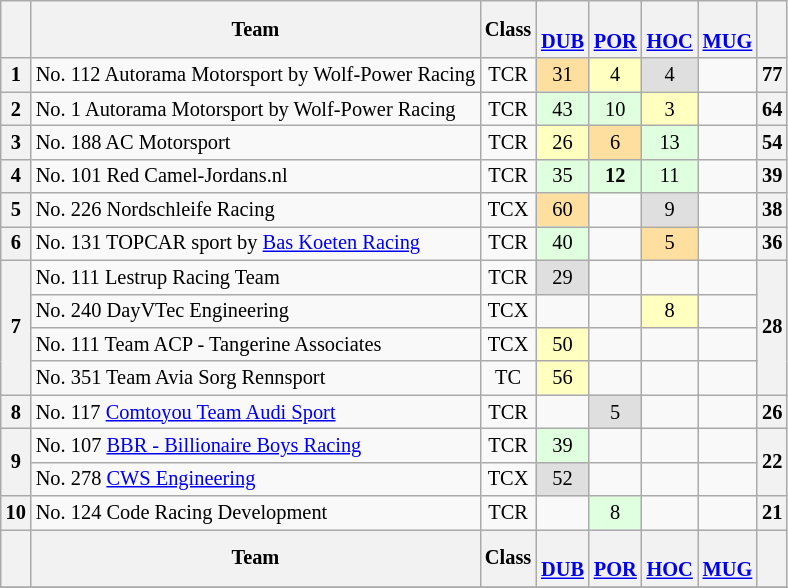<table align=left| class="wikitable" style="font-size: 85%; text-align: center">
<tr valign="top">
<th valign=middle></th>
<th valign=middle>Team</th>
<th valign=middle>Class</th>
<th><br><a href='#'>DUB</a></th>
<th><br><a href='#'>POR</a></th>
<th><br><a href='#'>HOC</a></th>
<th><br><a href='#'>MUG</a></th>
<th valign=middle>  </th>
</tr>
<tr>
<th>1</th>
<td align=left> No. 112 Autorama Motorsport by Wolf-Power Racing</td>
<td>TCR</td>
<td style="background:#FFDF9F;">31</td>
<td style="background:#FFFFBF;">4</td>
<td style="background:#DFDFDF;">4</td>
<td></td>
<th>77</th>
</tr>
<tr>
<th>2</th>
<td align=left> No. 1 Autorama Motorsport by Wolf-Power Racing</td>
<td>TCR</td>
<td style="background:#DFFFDF;">43</td>
<td style="background:#DFFFDF;">10</td>
<td style="background:#FFFFBF;">3</td>
<td></td>
<th>64</th>
</tr>
<tr>
<th>3</th>
<td align=left> No. 188 AC Motorsport</td>
<td>TCR</td>
<td style="background:#FFFFBF;">26</td>
<td style="background:#FFDF9F;">6</td>
<td style="background:#DFFFDF;">13</td>
<td></td>
<th>54</th>
</tr>
<tr>
<th>4</th>
<td align=left> No. 101 Red Camel-Jordans.nl</td>
<td>TCR</td>
<td style="background:#DFFFDF;">35</td>
<td style="background:#DFFFDF;"><strong>12</strong></td>
<td style="background:#DFFFDF;">11</td>
<td></td>
<th>39</th>
</tr>
<tr>
<th>5</th>
<td align=left> No. 226 Nordschleife Racing</td>
<td>TCX</td>
<td style="background:#FFDF9F;">60</td>
<td></td>
<td style="background:#DFDFDF;">9</td>
<td></td>
<th>38</th>
</tr>
<tr>
<th>6</th>
<td align=left> No. 131 TOPCAR sport by <a href='#'>Bas Koeten Racing</a></td>
<td>TCR</td>
<td style="background:#DFFFDF;">40</td>
<td></td>
<td style="background:#FFDF9F;">5</td>
<td></td>
<th>36</th>
</tr>
<tr>
<th rowspan=4>7</th>
<td align=left> No. 111 Lestrup Racing Team</td>
<td>TCR</td>
<td style="background:#DFDFDF;">29</td>
<td></td>
<td></td>
<td></td>
<th rowspan=4>28</th>
</tr>
<tr>
<td align=left> No. 240 DayVTec Engineering</td>
<td>TCX</td>
<td></td>
<td></td>
<td style="background:#FFFFBF;">8</td>
<td></td>
</tr>
<tr>
<td align=left> No. 111 Team ACP - Tangerine Associates</td>
<td>TCX</td>
<td style="background:#FFFFBF;">50</td>
<td></td>
<td></td>
<td></td>
</tr>
<tr>
<td align=left> No. 351 Team Avia Sorg Rennsport</td>
<td>TC</td>
<td style="background:#FFFFBF;">56</td>
<td></td>
<td></td>
<td></td>
</tr>
<tr>
<th>8</th>
<td align=left> No. 117 <a href='#'>Comtoyou Team Audi Sport</a></td>
<td>TCR</td>
<td></td>
<td style="background:#DFDFDF;">5</td>
<td></td>
<td></td>
<th>26</th>
</tr>
<tr>
<th rowspan=2>9</th>
<td align=left> No. 107 <a href='#'>BBR - Billionaire Boys Racing</a></td>
<td>TCR</td>
<td style="background:#DFFFDF;">39</td>
<td></td>
<td></td>
<td></td>
<th rowspan=2>22</th>
</tr>
<tr>
<td align=left> No. 278 <a href='#'>CWS Engineering</a></td>
<td>TCX</td>
<td style="background:#DFDFDF;">52</td>
<td></td>
<td></td>
<td></td>
</tr>
<tr>
<th>10</th>
<td align=left> No. 124 Code Racing Development</td>
<td>TCR</td>
<td></td>
<td style="background:#DFFFDF;">8</td>
<td></td>
<td></td>
<th>21</th>
</tr>
<tr>
<th valign=middle></th>
<th valign=middle>Team</th>
<th valign=middle>Class</th>
<th><br><a href='#'>DUB</a></th>
<th><br><a href='#'>POR</a></th>
<th><br><a href='#'>HOC</a></th>
<th><br><a href='#'>MUG</a></th>
<th valign=middle>  </th>
</tr>
<tr>
</tr>
</table>
